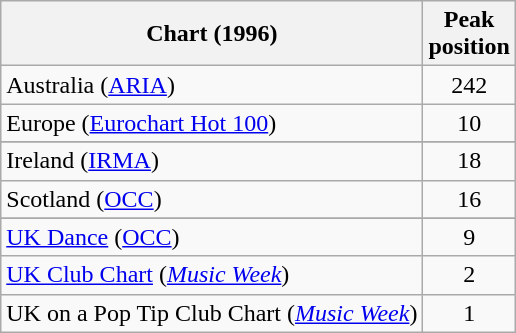<table class="wikitable sortable">
<tr>
<th>Chart (1996)</th>
<th>Peak<br>position</th>
</tr>
<tr>
<td align="left">Australia (<a href='#'>ARIA</a>)</td>
<td align="center">242</td>
</tr>
<tr>
<td align="left">Europe (<a href='#'>Eurochart Hot 100</a>)</td>
<td align="center">10</td>
</tr>
<tr>
</tr>
<tr>
<td align="left">Ireland (<a href='#'>IRMA</a>)</td>
<td align="center">18</td>
</tr>
<tr>
<td align="left">Scotland (<a href='#'>OCC</a>)</td>
<td align="center">16</td>
</tr>
<tr>
</tr>
<tr>
</tr>
<tr>
<td align="left"><a href='#'>UK Dance</a> (<a href='#'>OCC</a>)</td>
<td align="center">9</td>
</tr>
<tr>
<td align="left"><a href='#'>UK Club Chart</a> (<em><a href='#'>Music Week</a></em>)</td>
<td align="center">2</td>
</tr>
<tr>
<td align="left">UK on a Pop Tip Club Chart (<em><a href='#'>Music Week</a></em>)</td>
<td align="center">1</td>
</tr>
</table>
